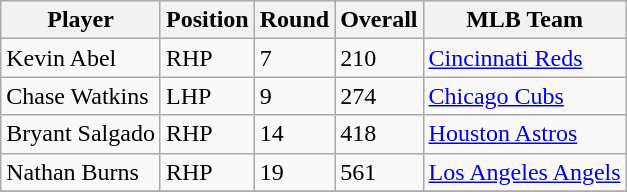<table class="wikitable">
<tr>
<th>Player</th>
<th>Position</th>
<th>Round</th>
<th>Overall</th>
<th>MLB Team</th>
</tr>
<tr>
<td>Kevin Abel</td>
<td>RHP</td>
<td>7</td>
<td>210</td>
<td><a href='#'>Cincinnati Reds</a></td>
</tr>
<tr>
<td>Chase Watkins</td>
<td>LHP</td>
<td>9</td>
<td>274</td>
<td><a href='#'>Chicago Cubs</a></td>
</tr>
<tr>
<td>Bryant Salgado</td>
<td>RHP</td>
<td>14</td>
<td>418</td>
<td><a href='#'>Houston Astros</a></td>
</tr>
<tr>
<td>Nathan Burns</td>
<td>RHP</td>
<td>19</td>
<td>561</td>
<td><a href='#'>Los Angeles Angels</a></td>
</tr>
<tr>
</tr>
</table>
